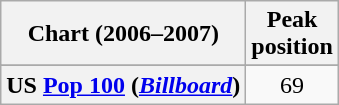<table class="wikitable sortable plainrowheaders" style="text-align:center">
<tr>
<th scope="col">Chart (2006–2007)</th>
<th scope="col">Peak<br>position</th>
</tr>
<tr>
</tr>
<tr>
</tr>
<tr>
</tr>
<tr>
<th scope="row">US <a href='#'>Pop 100</a> (<em><a href='#'>Billboard</a></em>)</th>
<td style="text-align:center;">69</td>
</tr>
</table>
